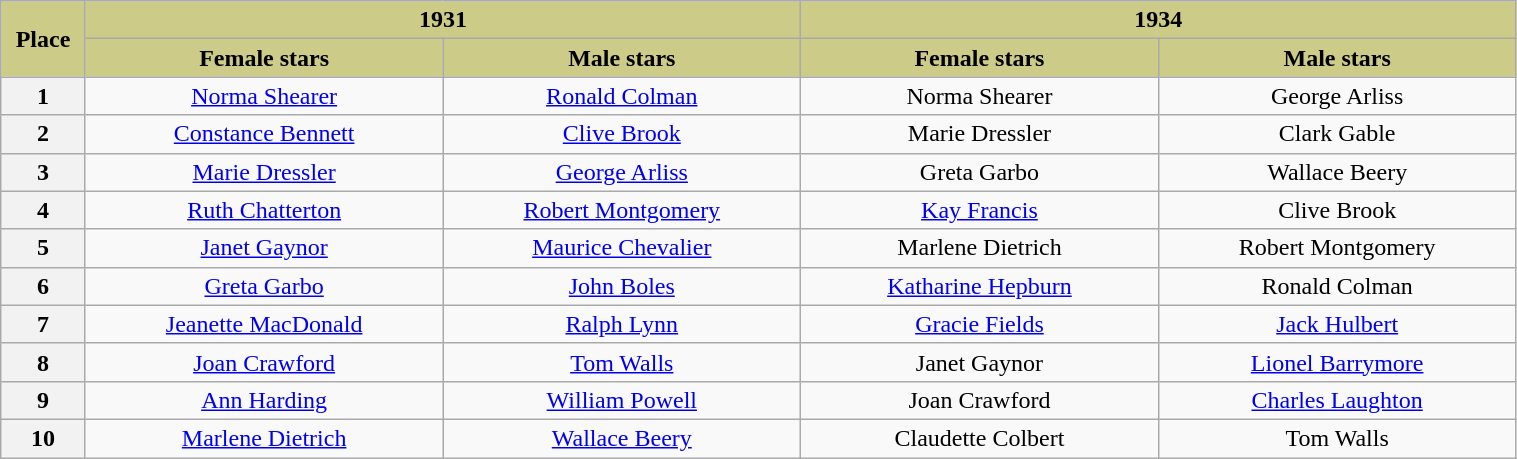<table class="wikitable" width="80%">
<tr>
<th scope="col" style="background:#CC8" width="4%" rowspan="2">Place</th>
<th style="background:#CC8" colspan="2">1931</th>
<th style="background:#CC8" colspan="2">1934</th>
</tr>
<tr>
<th scope="col" style="background:#CC8" width="18%">Female stars</th>
<th scope="col" style="background:#CC8" width="18%">Male stars</th>
<th scope="col" style="background:#CC8" width="18%">Female stars</th>
<th scope="col" style="background:#CC8" width="18%">Male stars</th>
</tr>
<tr align="center">
<th scope="row">1</th>
<td><a href='#'>Norma Shearer</a></td>
<td><a href='#'>Ronald Colman</a></td>
<td>Norma Shearer</td>
<td>George Arliss</td>
</tr>
<tr align="center">
<th scope="row">2</th>
<td><a href='#'>Constance Bennett</a></td>
<td><a href='#'>Clive Brook</a></td>
<td>Marie Dressler</td>
<td>Clark Gable</td>
</tr>
<tr align="center">
<th scope="row">3</th>
<td><a href='#'>Marie Dressler</a></td>
<td><a href='#'>George Arliss</a></td>
<td>Greta Garbo</td>
<td>Wallace Beery</td>
</tr>
<tr align="center">
<th scope="row">4</th>
<td><a href='#'>Ruth Chatterton</a></td>
<td><a href='#'>Robert Montgomery</a></td>
<td><a href='#'>Kay Francis</a></td>
<td>Clive Brook</td>
</tr>
<tr align="center">
<th scope="row">5</th>
<td><a href='#'>Janet Gaynor</a></td>
<td><a href='#'>Maurice Chevalier</a></td>
<td>Marlene Dietrich</td>
<td>Robert Montgomery</td>
</tr>
<tr align="center">
<th scope="row">6</th>
<td><a href='#'>Greta Garbo</a></td>
<td><a href='#'>John Boles</a></td>
<td><a href='#'>Katharine Hepburn</a></td>
<td>Ronald Colman</td>
</tr>
<tr align="center">
<th scope="row">7</th>
<td><a href='#'>Jeanette MacDonald</a></td>
<td><a href='#'>Ralph Lynn</a></td>
<td><a href='#'>Gracie Fields</a></td>
<td><a href='#'>Jack Hulbert</a></td>
</tr>
<tr align="center">
<th scope="row">8</th>
<td><a href='#'>Joan Crawford</a></td>
<td><a href='#'>Tom Walls</a></td>
<td>Janet Gaynor</td>
<td><a href='#'>Lionel Barrymore</a></td>
</tr>
<tr align="center">
<th scope="row">9</th>
<td><a href='#'>Ann Harding</a></td>
<td><a href='#'>William Powell</a></td>
<td>Joan Crawford</td>
<td><a href='#'>Charles Laughton</a></td>
</tr>
<tr align="center">
<th scope="row">10</th>
<td><a href='#'>Marlene Dietrich</a><br></td>
<td><a href='#'>Wallace Beery</a></td>
<td>Claudette Colbert</td>
<td>Tom Walls</td>
</tr>
</table>
